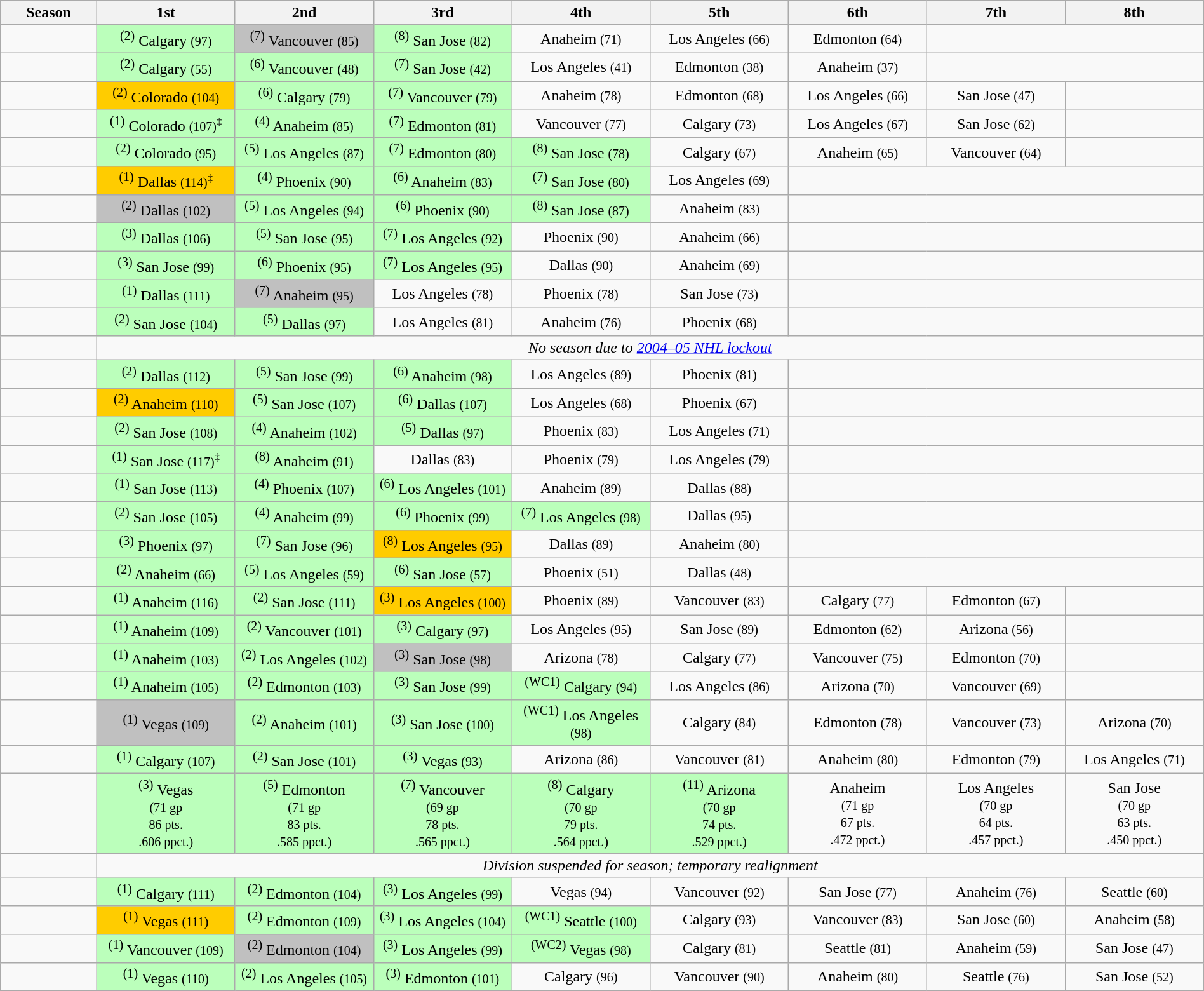<table class="wikitable" width="100%">
<tr>
<th width="8%">Season</th>
<th width="11.5%">1st</th>
<th width="11.5%">2nd</th>
<th width="11.5%">3rd</th>
<th width="11.5%">4th</th>
<th width="11.5%">5th</th>
<th width="11.5%">6th</th>
<th width="11.5%">7th</th>
<th width="11.5%">8th</th>
</tr>
<tr align=center>
<td></td>
<td bgcolor="#bbffbb"><sup>(2)</sup> Calgary <small>(97)</small></td>
<td bgcolor="#c0c0c0"><sup>(7)</sup> Vancouver <small>(85)</small></td>
<td bgcolor="#bbffbb"><sup>(8)</sup> San Jose <small>(82)</small></td>
<td>Anaheim <small>(71)</small></td>
<td>Los Angeles <small>(66)</small></td>
<td>Edmonton <small>(64)</small></td>
<td colspan="2"></td>
</tr>
<tr align=center>
<td></td>
<td bgcolor="#bbffbb"><sup>(2)</sup> Calgary <small>(55)</small></td>
<td bgcolor="#bbffbb"><sup>(6)</sup> Vancouver <small>(48)</small></td>
<td bgcolor="#bbffbb"><sup>(7)</sup> San Jose <small>(42)</small></td>
<td>Los Angeles <small>(41)</small></td>
<td>Edmonton <small>(38)</small></td>
<td>Anaheim <small>(37)</small></td>
<td colspan="2"></td>
</tr>
<tr align=center>
<td></td>
<td bgcolor="#ffcc00"><sup>(2)</sup> Colorado <small>(104)</small></td>
<td bgcolor="#bbffbb"><sup>(6)</sup> Calgary <small>(79)</small></td>
<td bgcolor="#bbffbb"><sup>(7)</sup> Vancouver <small>(79)</small></td>
<td>Anaheim <small>(78)</small></td>
<td>Edmonton <small>(68)</small></td>
<td>Los Angeles <small>(66)</small></td>
<td>San Jose <small>(47)</small></td>
<td colspan="1"></td>
</tr>
<tr align=center>
<td></td>
<td bgcolor="#bbffbb"><sup>(1)</sup> Colorado <small>(107)<sup>‡</sup></small></td>
<td bgcolor="#bbffbb"><sup>(4)</sup> Anaheim <small>(85)</small></td>
<td bgcolor="#bbffbb"><sup>(7)</sup> Edmonton <small>(81)</small></td>
<td>Vancouver <small>(77)</small></td>
<td>Calgary <small>(73)</small></td>
<td>Los Angeles <small>(67)</small></td>
<td>San Jose <small>(62)</small></td>
<td colspan="1"></td>
</tr>
<tr align=center>
<td></td>
<td bgcolor="#bbffbb"><sup>(2)</sup> Colorado <small>(95)</small></td>
<td bgcolor="#bbffbb"><sup>(5)</sup> Los Angeles <small>(87)</small></td>
<td bgcolor="#bbffbb"><sup>(7)</sup> Edmonton <small>(80)</small></td>
<td bgcolor="#bbffbb"><sup>(8)</sup> San Jose <small>(78)</small></td>
<td>Calgary <small>(67)</small></td>
<td>Anaheim <small>(65)</small></td>
<td>Vancouver <small>(64)</small></td>
<td colspan="1"></td>
</tr>
<tr align=center>
<td></td>
<td bgcolor="#ffcc00"><sup>(1)</sup> Dallas <small>(114)<sup>‡</sup></small></td>
<td bgcolor="#bbffbb"><sup>(4)</sup> Phoenix <small>(90)</small></td>
<td bgcolor="#bbffbb"><sup>(6)</sup> Anaheim <small>(83)</small></td>
<td bgcolor="#bbffbb"><sup>(7)</sup> San Jose <small>(80)</small></td>
<td>Los Angeles <small>(69)</small></td>
<td colspan="3"></td>
</tr>
<tr align=center>
<td></td>
<td bgcolor="#c0c0c0"><sup>(2)</sup> Dallas <small>(102)</small></td>
<td bgcolor="#bbffbb"><sup>(5)</sup> Los Angeles <small>(94)</small></td>
<td bgcolor="#bbffbb"><sup>(6)</sup> Phoenix <small>(90)</small></td>
<td bgcolor="#bbffbb"><sup>(8)</sup> San Jose <small>(87)</small></td>
<td>Anaheim <small>(83)</small></td>
<td colspan="3"></td>
</tr>
<tr align=center>
<td></td>
<td bgcolor="#bbffbb"><sup>(3)</sup> Dallas <small>(106)</small></td>
<td bgcolor="#bbffbb"><sup>(5)</sup> San Jose <small>(95)</small></td>
<td bgcolor="#bbffbb"><sup>(7)</sup> Los Angeles <small>(92)</small></td>
<td>Phoenix <small>(90)</small></td>
<td>Anaheim <small>(66)</small></td>
<td colspan="3"></td>
</tr>
<tr align=center>
<td></td>
<td bgcolor="#bbffbb"><sup>(3)</sup> San Jose <small>(99)</small></td>
<td bgcolor="#bbffbb"><sup>(6)</sup> Phoenix <small>(95)</small></td>
<td bgcolor="#bbffbb"><sup>(7)</sup> Los Angeles <small>(95)</small></td>
<td>Dallas <small>(90)</small></td>
<td>Anaheim <small>(69)</small></td>
<td colspan="3"></td>
</tr>
<tr align=center>
<td></td>
<td bgcolor="#bbffbb"><sup>(1)</sup> Dallas <small>(111)</small></td>
<td bgcolor="#c0c0c0"><sup>(7)</sup> Anaheim <small>(95)</small></td>
<td>Los Angeles <small>(78)</small></td>
<td>Phoenix <small>(78)</small></td>
<td>San Jose <small>(73)</small></td>
<td colspan="3"></td>
</tr>
<tr align=center>
<td></td>
<td bgcolor="#bbffbb"><sup>(2)</sup> San Jose <small>(104)</small></td>
<td bgcolor="#bbffbb"><sup>(5)</sup> Dallas <small>(97)</small></td>
<td>Los Angeles <small>(81)</small></td>
<td>Anaheim <small>(76)</small></td>
<td>Phoenix <small>(68)</small></td>
<td colspan="3"></td>
</tr>
<tr align=center>
<td></td>
<td colspan="8"><em>No season due to <a href='#'>2004–05 NHL lockout</a></em></td>
</tr>
<tr align=center>
<td></td>
<td bgcolor="#bbffbb"><sup>(2)</sup> Dallas <small>(112)</small></td>
<td bgcolor="#bbffbb"><sup>(5)</sup> San Jose <small>(99)</small></td>
<td bgcolor="#bbffbb"><sup>(6)</sup> Anaheim <small>(98)</small></td>
<td>Los Angeles <small>(89)</small></td>
<td>Phoenix <small>(81)</small></td>
<td colspan="3"></td>
</tr>
<tr align=center>
<td></td>
<td bgcolor="#ffcc00"><sup>(2)</sup> Anaheim <small>(110)</small></td>
<td bgcolor="#bbffbb"><sup>(5)</sup> San Jose <small>(107)</small></td>
<td bgcolor="#bbffbb"><sup>(6)</sup> Dallas <small>(107)</small></td>
<td>Los Angeles <small>(68)</small></td>
<td>Phoenix <small>(67)</small></td>
<td colspan="3"></td>
</tr>
<tr align=center>
<td></td>
<td bgcolor="#bbffbb"><sup>(2)</sup> San Jose <small>(108)</small></td>
<td bgcolor="#bbffbb"><sup>(4)</sup> Anaheim <small>(102)</small></td>
<td bgcolor="#bbffbb"><sup>(5)</sup> Dallas <small>(97)</small></td>
<td>Phoenix <small>(83)</small></td>
<td>Los Angeles <small>(71)</small></td>
<td colspan="3"></td>
</tr>
<tr align=center>
<td></td>
<td bgcolor="#bbffbb"><sup>(1)</sup> San Jose <small>(117)<sup>‡</sup></small></td>
<td bgcolor="#bbffbb"><sup>(8)</sup> Anaheim <small>(91)</small></td>
<td>Dallas <small>(83)</small></td>
<td>Phoenix <small>(79)</small></td>
<td>Los Angeles <small>(79)</small></td>
<td colspan="3"></td>
</tr>
<tr align=center>
<td></td>
<td bgcolor="#bbffbb"><sup>(1)</sup> San Jose <small>(113)</small></td>
<td bgcolor="#bbffbb"><sup>(4)</sup> Phoenix <small>(107)</small></td>
<td bgcolor="#bbffbb"><sup>(6)</sup> Los Angeles <small>(101)</small></td>
<td>Anaheim <small>(89)</small></td>
<td>Dallas <small>(88)</small></td>
<td colspan="3"></td>
</tr>
<tr align=center>
<td></td>
<td bgcolor="#bbffbb"><sup>(2)</sup> San Jose <small>(105)</small></td>
<td bgcolor="#bbffbb"><sup>(4)</sup> Anaheim <small>(99)</small></td>
<td bgcolor="#bbffbb"><sup>(6)</sup> Phoenix <small>(99)</small></td>
<td bgcolor="#bbffbb"><sup>(7)</sup> Los Angeles <small>(98)</small></td>
<td>Dallas <small>(95)</small></td>
<td colspan="3"></td>
</tr>
<tr align=center>
<td></td>
<td bgcolor="#bbffbb"><sup>(3)</sup> Phoenix <small>(97)</small></td>
<td bgcolor="#bbffbb"><sup>(7)</sup> San Jose <small>(96)</small></td>
<td bgcolor="#ffcc00"><sup>(8)</sup> Los Angeles <small>(95)</small></td>
<td>Dallas <small>(89)</small></td>
<td>Anaheim <small>(80)</small></td>
<td colspan="3"></td>
</tr>
<tr align=center>
<td></td>
<td bgcolor="#bbffbb"><sup>(2)</sup> Anaheim <small>(66)</small></td>
<td bgcolor="#bbffbb"><sup>(5)</sup> Los Angeles <small>(59)</small></td>
<td bgcolor="#bbffbb"><sup>(6)</sup> San Jose <small>(57)</small></td>
<td>Phoenix <small>(51)</small></td>
<td>Dallas <small>(48)</small></td>
<td colspan="3"></td>
</tr>
<tr align=center>
<td></td>
<td bgcolor="#bbffbb"><sup>(1)</sup> Anaheim <small>(116)</small></td>
<td bgcolor="#bbffbb"><sup>(2)</sup> San Jose <small>(111)</small></td>
<td bgcolor="#ffcc00"><sup>(3)</sup> Los Angeles <small>(100)</small></td>
<td>Phoenix <small>(89)</small></td>
<td>Vancouver <small>(83)</small></td>
<td>Calgary <small>(77)</small></td>
<td>Edmonton <small>(67)</small></td>
<td colspan="1"></td>
</tr>
<tr align=center>
<td></td>
<td bgcolor="#bbffbb"><sup>(1)</sup> Anaheim <small>(109)</small></td>
<td bgcolor="#bbffbb"><sup>(2)</sup> Vancouver <small>(101)</small></td>
<td bgcolor="#bbffbb"><sup>(3)</sup> Calgary <small>(97)</small></td>
<td>Los Angeles <small>(95)</small></td>
<td>San Jose <small>(89)</small></td>
<td>Edmonton <small>(62)</small></td>
<td>Arizona <small>(56)</small></td>
<td colspan="1"></td>
</tr>
<tr align=center>
<td></td>
<td bgcolor="#bbffbb"><sup>(1)</sup> Anaheim <small>(103)</small></td>
<td bgcolor="#bbffbb"><sup>(2)</sup> Los Angeles <small>(102)</small></td>
<td bgcolor="#c0c0c0"><sup>(3)</sup> San Jose <small>(98)</small></td>
<td>Arizona <small>(78)</small></td>
<td>Calgary <small>(77)</small></td>
<td>Vancouver <small>(75)</small></td>
<td>Edmonton <small>(70)</small></td>
<td colspan="1"></td>
</tr>
<tr align=center>
<td></td>
<td bgcolor="#bbffbb"><sup>(1)</sup> Anaheim <small>(105)</small></td>
<td bgcolor="#bbffbb"><sup>(2)</sup> Edmonton <small>(103)</small></td>
<td bgcolor="#bbffbb"><sup>(3)</sup> San Jose <small>(99)</small></td>
<td bgcolor="#bbffbb"><sup>(WC1)</sup> Calgary <small>(94)</small></td>
<td>Los Angeles <small>(86)</small></td>
<td>Arizona <small>(70)</small></td>
<td>Vancouver <small>(69)</small></td>
<td colspan="1"></td>
</tr>
<tr align=center>
<td></td>
<td bgcolor="#c0c0c0"><sup>(1)</sup> Vegas <small>(109)</small></td>
<td bgcolor="#bbffbb"><sup>(2)</sup> Anaheim <small>(101)</small></td>
<td bgcolor="#bbffbb"><sup>(3)</sup> San Jose <small>(100)</small></td>
<td bgcolor="#bbffbb"><sup>(WC1)</sup> Los Angeles <small>(98)</small></td>
<td>Calgary <small>(84)</small></td>
<td>Edmonton <small>(78)</small></td>
<td>Vancouver <small>(73)</small></td>
<td>Arizona <small>(70)</small></td>
</tr>
<tr align=center>
<td></td>
<td bgcolor="#bbffbb"><sup>(1)</sup> Calgary <small>(107)</small></td>
<td bgcolor="#bbffbb"><sup>(2)</sup> San Jose <small>(101)</small></td>
<td bgcolor="#bbffbb"><sup>(3)</sup> Vegas <small>(93)</small></td>
<td>Arizona <small>(86)</small></td>
<td>Vancouver <small>(81)</small></td>
<td>Anaheim <small>(80)</small></td>
<td>Edmonton <small>(79)</small></td>
<td>Los Angeles <small>(71)</small></td>
</tr>
<tr align=center>
<td></td>
<td bgcolor="#bbffbb"><sup>(3)</sup> Vegas <br><small>(71 gp<br>86 pts.<br>.606 ppct.)</small><br></td>
<td bgcolor="#bbffbb"><sup>(5)</sup> Edmonton <br><small>(71 gp<br>83 pts.<br>.585 ppct.)</small><br></td>
<td bgcolor="#bbffbb"><sup>(7)</sup> Vancouver <br><small>(69 gp<br>78 pts.<br>.565 ppct.)</small><br></td>
<td bgcolor="#bbffbb"><sup>(8)</sup> Calgary <br><small>(70 gp<br>79 pts.<br>.564 ppct.)</small><br></td>
<td bgcolor="#bbffbb"><sup>(11)</sup> Arizona <br><small>(70 gp<br>74 pts.<br>.529 ppct.)</small><br></td>
<td>Anaheim <br><small>(71 gp<br>67 pts.<br> .472 ppct.)</small><br></td>
<td>Los Angeles <br><small>(70 gp<br>64 pts.<br>.457 ppct.)</small><br></td>
<td>San Jose <br><small>(70 gp<br>63 pts.<br>.450 ppct.)</small><br></td>
</tr>
<tr align=center>
<td></td>
<td colspan="8"><em>Division suspended for season; temporary realignment</em></td>
</tr>
<tr align=center>
<td></td>
<td bgcolor="#bbffbb"><sup>(1)</sup> Calgary <small>(111)</small></td>
<td bgcolor="#bbffbb"><sup>(2)</sup> Edmonton <small>(104)</small></td>
<td bgcolor="#bbffbb"><sup>(3)</sup> Los Angeles <small>(99)</small></td>
<td>Vegas <small>(94)</small></td>
<td>Vancouver <small>(92)</small></td>
<td>San Jose <small>(77)</small></td>
<td>Anaheim <small>(76)</small></td>
<td>Seattle <small>(60)</small></td>
</tr>
<tr align=center>
<td></td>
<td bgcolor=#FFCC00><sup>(1)</sup> Vegas <small>(111)</small></td>
<td bgcolor="#bbffbb"><sup>(2)</sup> Edmonton <small>(109)</small></td>
<td bgcolor="#bbffbb"><sup>(3)</sup> Los Angeles <small>(104)</small></td>
<td bgcolor="#bbffbb"><sup>(WC1)</sup> Seattle <small>(100)</small></td>
<td>Calgary <small>(93)</small></td>
<td>Vancouver <small>(83)</small></td>
<td>San Jose <small>(60)</small></td>
<td>Anaheim <small>(58)</small></td>
</tr>
<tr align=center>
<td></td>
<td bgcolor=#bbffbb><sup>(1)</sup> Vancouver <small>(109)</small></td>
<td bgcolor="#c0c0c0"><sup>(2)</sup> Edmonton <small>(104)</small></td>
<td bgcolor="#bbffbb"><sup>(3)</sup> Los Angeles <small>(99)</small></td>
<td bgcolor="#bbffbb"><sup>(WC2)</sup> Vegas <small>(98)</small></td>
<td>Calgary <small>(81)</small></td>
<td>Seattle <small>(81)</small></td>
<td>Anaheim <small>(59)</small></td>
<td>San Jose <small>(47)</small></td>
</tr>
<tr align=center>
<td></td>
<td bgcolor=#bbffbb><sup>(1)</sup> Vegas <small>(110)</small></td>
<td bgcolor="#bbffbb"><sup>(2)</sup> Los Angeles <small>(105)</small></td>
<td bgcolor="#bbffbb"><sup>(3)</sup> Edmonton <small>(101)</small></td>
<td>Calgary <small>(96)</small></td>
<td>Vancouver <small>(90)</small></td>
<td>Anaheim <small>(80)</small></td>
<td>Seattle <small>(76)</small></td>
<td>San Jose <small>(52)</small></td>
</tr>
</table>
